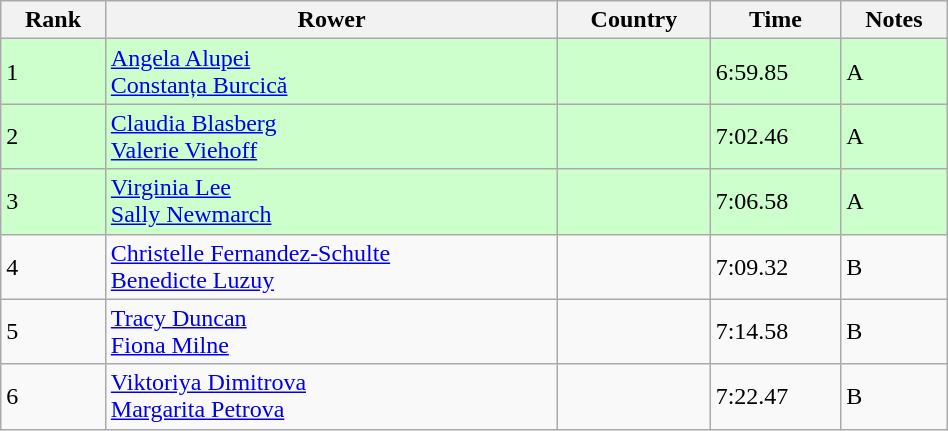<table class="wikitable sortable" width=50%>
<tr>
<th>Rank</th>
<th>Rower</th>
<th>Country</th>
<th>Time</th>
<th>Notes</th>
</tr>
<tr bgcolor=ccffcc>
<td>1</td>
<td><a href='#'>Angela Alupei</a><br><a href='#'>Constanța Burcică</a></td>
<td></td>
<td>6:59.85</td>
<td>A</td>
</tr>
<tr bgcolor=ccffcc>
<td>2</td>
<td><a href='#'>Claudia Blasberg</a><br><a href='#'>Valerie Viehoff</a></td>
<td></td>
<td>7:02.46</td>
<td>A</td>
</tr>
<tr bgcolor=ccffcc>
<td>3</td>
<td><a href='#'>Virginia Lee</a><br><a href='#'>Sally Newmarch</a></td>
<td></td>
<td>7:06.58</td>
<td>A</td>
</tr>
<tr>
<td>4</td>
<td><a href='#'>Christelle Fernandez-Schulte</a><br><a href='#'>Benedicte Luzuy</a></td>
<td></td>
<td>7:09.32</td>
<td>B</td>
</tr>
<tr>
<td>5</td>
<td><a href='#'>Tracy Duncan</a><br><a href='#'>Fiona Milne</a></td>
<td></td>
<td>7:14.58</td>
<td>B</td>
</tr>
<tr>
<td>6</td>
<td><a href='#'>Viktoriya Dimitrova</a><br><a href='#'>Margarita Petrova</a></td>
<td></td>
<td>7:22.47</td>
<td>B</td>
</tr>
</table>
